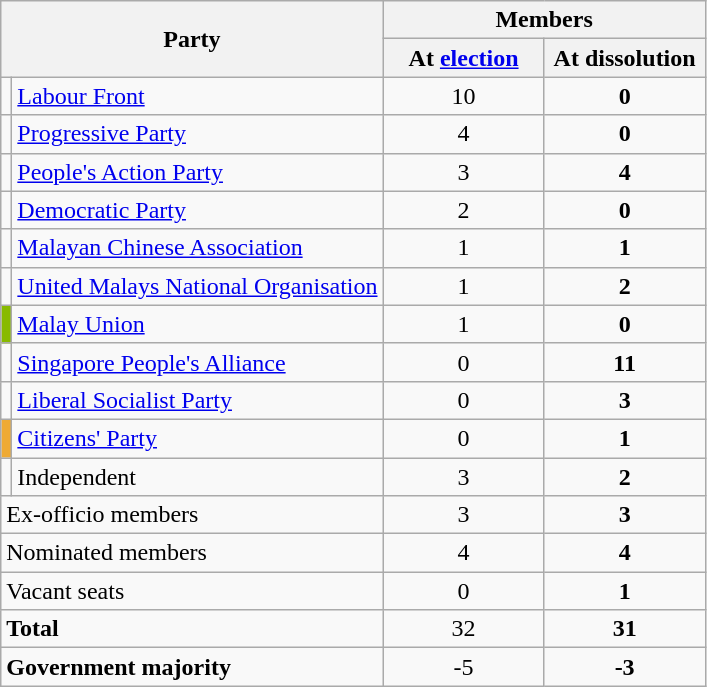<table class="wikitable" border="1">
<tr>
<th colspan="2" rowspan="2">Party</th>
<th colspan="2">Members</th>
</tr>
<tr>
<th width="100px">At <a href='#'>election</a></th>
<th width="100px">At dissolution</th>
</tr>
<tr>
<td bgcolor=></td>
<td scope="row"><a href='#'>Labour Front</a></td>
<td align="center">10</td>
<td align="center"><strong>0</strong></td>
</tr>
<tr>
<td bgcolor=></td>
<td scope="row"><a href='#'>Progressive Party</a></td>
<td align="center">4</td>
<td align="center"><strong>0</strong></td>
</tr>
<tr>
<td bgcolor=></td>
<td><a href='#'>People's Action Party</a></td>
<td align="center">3</td>
<td align="center"><strong>4</strong></td>
</tr>
<tr>
<td bgcolor=></td>
<td><a href='#'>Democratic Party</a></td>
<td align="center">2</td>
<td align="center"><strong>0</strong></td>
</tr>
<tr>
<td bgcolor=></td>
<td><a href='#'>Malayan Chinese Association</a></td>
<td align="center">1</td>
<td align="center"><strong>1</strong></td>
</tr>
<tr>
<td bgcolor=></td>
<td><a href='#'>United Malays National Organisation</a></td>
<td align="center">1</td>
<td align="center"><strong>2</strong></td>
</tr>
<tr>
<td bgcolor=#88BA00></td>
<td><a href='#'>Malay Union</a></td>
<td align="center">1</td>
<td align="center"><strong>0</strong></td>
</tr>
<tr>
<td bgcolor=></td>
<td><a href='#'>Singapore People's Alliance</a></td>
<td align="center">0</td>
<td align="center"><strong>11</strong></td>
</tr>
<tr>
<td bgcolor=></td>
<td><a href='#'>Liberal Socialist Party</a></td>
<td align="center">0</td>
<td align="center"><strong>3</strong></td>
</tr>
<tr>
<td bgcolor=#EFAA33></td>
<td><a href='#'>Citizens' Party</a></td>
<td align="center">0</td>
<td align="center"><strong>1</strong></td>
</tr>
<tr>
<td bgcolor=></td>
<td>Independent</td>
<td align="center">3</td>
<td align="center"><strong>2</strong></td>
</tr>
<tr>
<td colspan="2">Ex-officio members</td>
<td align="center">3</td>
<td align="center"><strong>3</strong></td>
</tr>
<tr>
<td colspan="2">Nominated members</td>
<td align="center">4</td>
<td align="center"><strong>4</strong></td>
</tr>
<tr>
<td colspan="2">Vacant seats</td>
<td align="center">0</td>
<td align="center"><strong>1</strong></td>
</tr>
<tr>
<td colspan="2"><strong>Total</strong></td>
<td align="center">32</td>
<td align="center"><strong>31</strong></td>
</tr>
<tr>
<td colspan="2"><strong>Government majority</strong></td>
<td align="center">-5</td>
<td align="center"><strong>-3</strong></td>
</tr>
</table>
